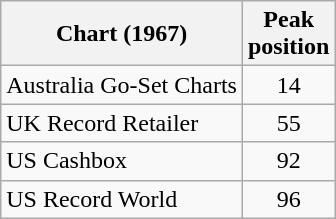<table class="wikitable sortable">
<tr>
<th>Chart (1967)</th>
<th>Peak<br>position</th>
</tr>
<tr>
<td>Australia Go-Set Charts</td>
<td style="text-align:center;">14</td>
</tr>
<tr>
<td>UK Record Retailer</td>
<td style="text-align:center;">55</td>
</tr>
<tr>
<td>US Cashbox</td>
<td style="text-align:center;">92</td>
</tr>
<tr>
<td>US Record World</td>
<td style="text-align:center;">96</td>
</tr>
</table>
